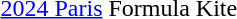<table>
<tr valign="top">
<td><a href='#'>2024 Paris</a> <br></td>
<td>Formula Kite</td>
<td></td>
<td></td>
<td></td>
</tr>
</table>
